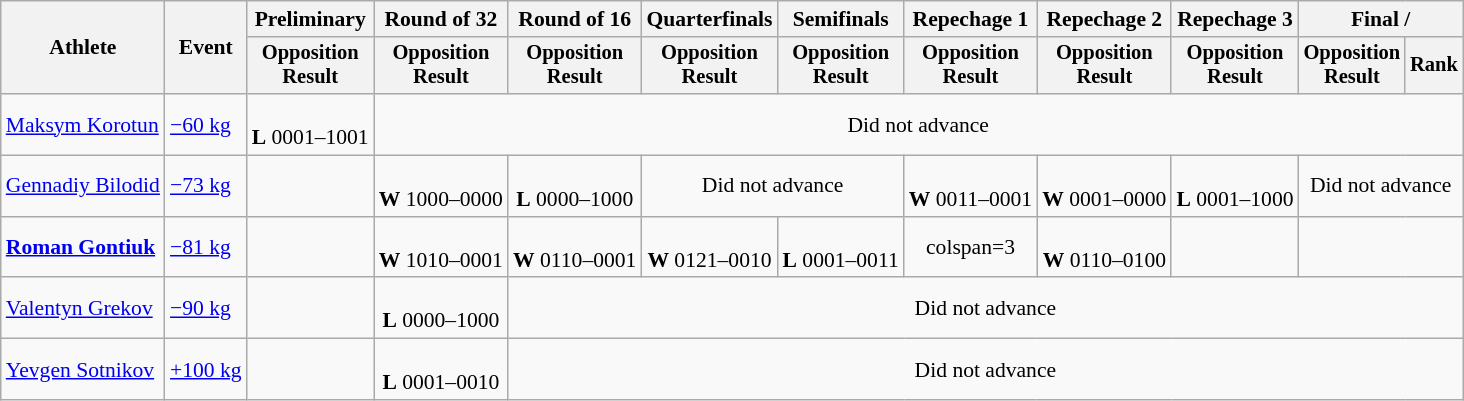<table class="wikitable" style="font-size:90%">
<tr>
<th rowspan="2">Athlete</th>
<th rowspan="2">Event</th>
<th>Preliminary</th>
<th>Round of 32</th>
<th>Round of 16</th>
<th>Quarterfinals</th>
<th>Semifinals</th>
<th>Repechage 1</th>
<th>Repechage 2</th>
<th>Repechage 3</th>
<th colspan=2>Final / </th>
</tr>
<tr style="font-size:95%">
<th>Opposition<br>Result</th>
<th>Opposition<br>Result</th>
<th>Opposition<br>Result</th>
<th>Opposition<br>Result</th>
<th>Opposition<br>Result</th>
<th>Opposition<br>Result</th>
<th>Opposition<br>Result</th>
<th>Opposition<br>Result</th>
<th>Opposition<br>Result</th>
<th>Rank</th>
</tr>
<tr align=center>
<td align=left><a href='#'>Maksym Korotun</a></td>
<td align=left><a href='#'>−60 kg</a></td>
<td><br><strong>L</strong> 0001–1001</td>
<td colspan=9>Did not advance</td>
</tr>
<tr align=center>
<td align=left><a href='#'>Gennadiy Bilodid</a></td>
<td align=left><a href='#'>−73 kg</a></td>
<td></td>
<td><br><strong>W</strong> 1000–0000</td>
<td><br><strong>L</strong> 0000–1000</td>
<td colspan=2>Did not advance</td>
<td><br><strong>W</strong> 0011–0001</td>
<td><br><strong>W</strong> 0001–0000</td>
<td><br> <strong>L</strong> 0001–1000</td>
<td colspan=2>Did not advance</td>
</tr>
<tr align=center>
<td align=left><strong><a href='#'>Roman Gontiuk</a></strong></td>
<td align=left><a href='#'>−81 kg</a></td>
<td></td>
<td><br> <strong>W</strong> 1010–0001</td>
<td><br> <strong>W</strong> 0110–0001</td>
<td><br> <strong>W</strong> 0121–0010</td>
<td><br> <strong>L</strong> 0001–0011</td>
<td>colspan=3 </td>
<td><br> <strong>W</strong> 0110–0100</td>
<td></td>
</tr>
<tr align=center>
<td align=left><a href='#'>Valentyn Grekov</a></td>
<td align=left><a href='#'>−90 kg</a></td>
<td></td>
<td><br><strong>L</strong> 0000–1000</td>
<td colspan=8>Did not advance</td>
</tr>
<tr align=center>
<td align=left><a href='#'>Yevgen Sotnikov</a></td>
<td align=left><a href='#'>+100 kg</a></td>
<td></td>
<td> <br> <strong>L</strong> 0001–0010</td>
<td colspan=8>Did not advance</td>
</tr>
</table>
